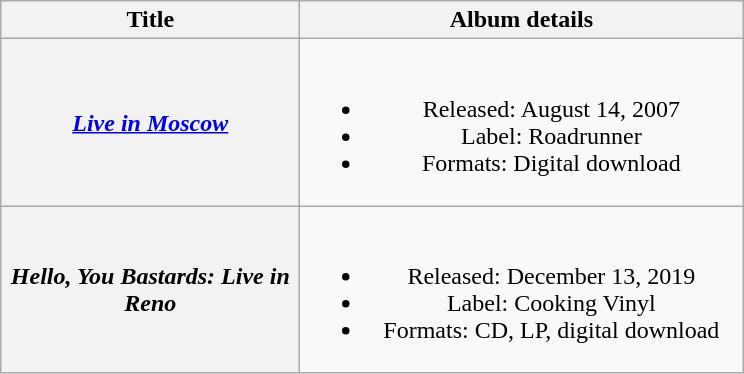<table class="wikitable plainrowheaders" style="text-align:center;">
<tr>
<th scope="col" style="width:12em;">Title</th>
<th scope="col" style="width:18em;">Album details</th>
</tr>
<tr>
<th scope="row"><em><a href='#'>Live in Moscow</a></em></th>
<td><br><ul><li>Released: August 14, 2007</li><li>Label: Roadrunner</li><li>Formats: Digital download</li></ul></td>
</tr>
<tr>
<th scope="row"><em>Hello, You Bastards: Live in Reno</em></th>
<td><br><ul><li>Released: December 13, 2019</li><li>Label: Cooking Vinyl</li><li>Formats: CD, LP, digital download</li></ul></td>
</tr>
</table>
